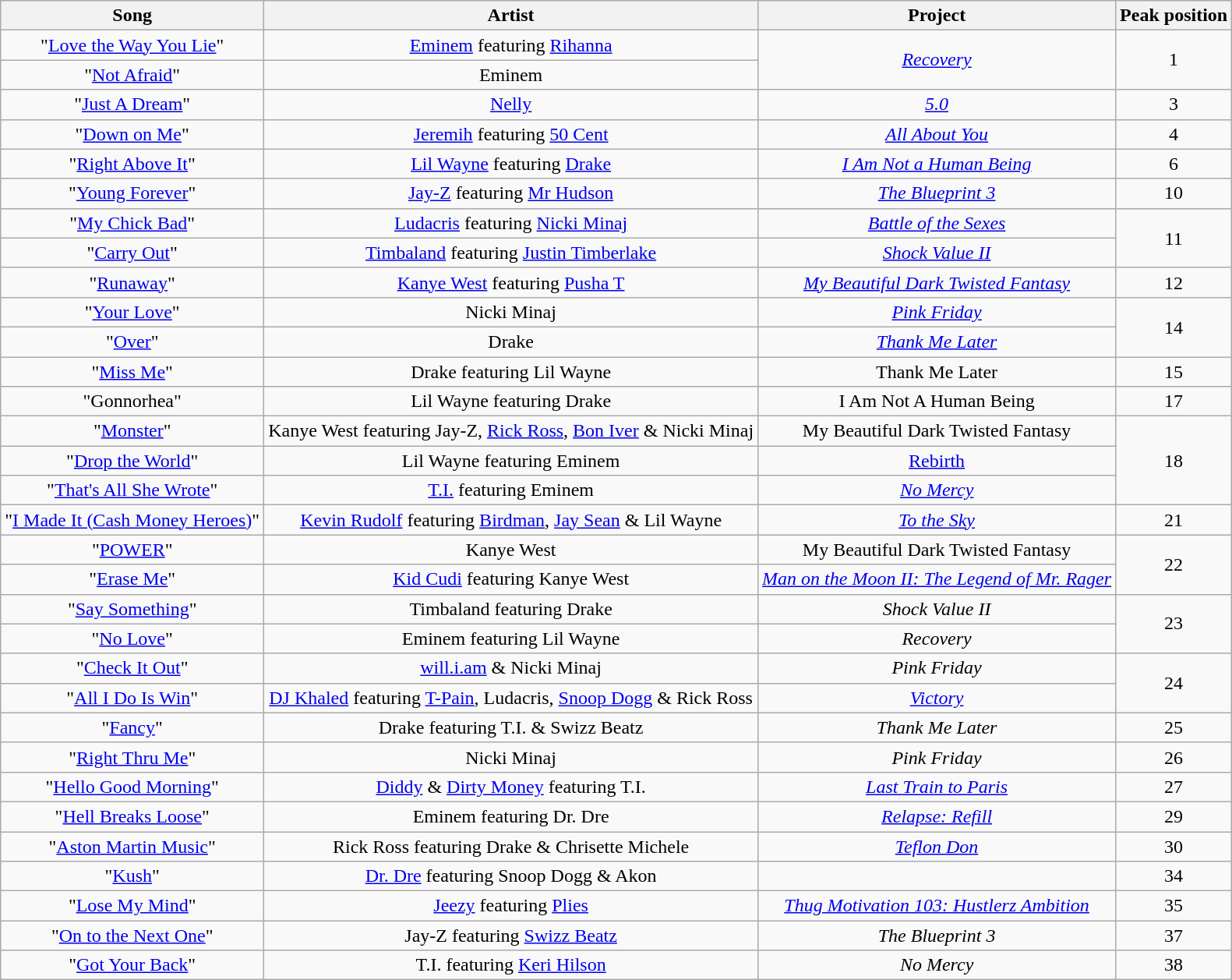<table class="wikitable sortable plainrowheaders" style="text-align:center;">
<tr>
<th scope="col">Song</th>
<th scope="col">Artist</th>
<th scope="col">Project</th>
<th scope="col">Peak position</th>
</tr>
<tr>
<td>"<a href='#'>Love the Way You Lie</a>"</td>
<td><a href='#'>Eminem</a> featuring <a href='#'>Rihanna</a></td>
<td rowspan="2"><em><a href='#'>Recovery</a></em></td>
<td rowspan="2">1</td>
</tr>
<tr>
<td>"<a href='#'>Not Afraid</a>"</td>
<td>Eminem</td>
</tr>
<tr>
<td>"<a href='#'>Just A Dream</a>"</td>
<td><a href='#'>Nelly</a></td>
<td><em><a href='#'>5.0</a></em></td>
<td>3</td>
</tr>
<tr>
<td>"<a href='#'>Down on Me</a>"</td>
<td><a href='#'>Jeremih</a> featuring <a href='#'>50 Cent</a></td>
<td><em><a href='#'>All About You</a></em></td>
<td>4</td>
</tr>
<tr>
<td>"<a href='#'>Right Above It</a>"</td>
<td><a href='#'>Lil Wayne</a> featuring <a href='#'>Drake</a></td>
<td><em><a href='#'>I Am Not a Human Being</a></em></td>
<td>6</td>
</tr>
<tr>
<td>"<a href='#'>Young Forever</a>"</td>
<td><a href='#'>Jay-Z</a> featuring <a href='#'>Mr Hudson</a></td>
<td><em><a href='#'>The Blueprint 3</a></em></td>
<td>10</td>
</tr>
<tr>
<td>"<a href='#'>My Chick Bad</a>"</td>
<td><a href='#'>Ludacris</a> featuring <a href='#'>Nicki Minaj</a></td>
<td><em><a href='#'>Battle of the Sexes</a></em></td>
<td rowspan="2">11</td>
</tr>
<tr>
<td>"<a href='#'>Carry Out</a>"</td>
<td><a href='#'>Timbaland</a> featuring <a href='#'>Justin Timberlake</a></td>
<td><em><a href='#'>Shock Value II</a></em></td>
</tr>
<tr>
<td>"<a href='#'>Runaway</a>"</td>
<td><a href='#'>Kanye West</a> featuring <a href='#'>Pusha T</a></td>
<td><em><a href='#'>My Beautiful Dark Twisted Fantasy</a></em></td>
<td>12</td>
</tr>
<tr>
<td>"<a href='#'>Your Love</a>"</td>
<td>Nicki Minaj</td>
<td><em><a href='#'>Pink Friday</a></em></td>
<td rowspan="2">14</td>
</tr>
<tr>
<td>"<a href='#'>Over</a>"</td>
<td>Drake</td>
<td><em><a href='#'>Thank Me Later</a></em></td>
</tr>
<tr>
<td>"<a href='#'>Miss Me</a>"</td>
<td>Drake featuring Lil Wayne</td>
<td>Thank Me Later</td>
<td>15</td>
</tr>
<tr>
<td>"Gonnorhea"</td>
<td>Lil Wayne featuring Drake</td>
<td>I Am Not A Human Being</td>
<td>17</td>
</tr>
<tr>
<td>"<a href='#'>Monster</a>"</td>
<td>Kanye West featuring Jay-Z, <a href='#'>Rick Ross</a>, <a href='#'>Bon Iver</a> & Nicki Minaj</td>
<td>My Beautiful Dark Twisted Fantasy</td>
<td rowspan="3">18</td>
</tr>
<tr>
<td>"<a href='#'>Drop the World</a>"</td>
<td>Lil Wayne featuring Eminem</td>
<td><a href='#'>Rebirth</a></td>
</tr>
<tr>
<td>"<a href='#'>That's All She Wrote</a>"</td>
<td><a href='#'>T.I.</a> featuring Eminem</td>
<td><em><a href='#'>No Mercy</a></em></td>
</tr>
<tr>
<td>"<a href='#'>I Made It (Cash Money Heroes)</a>"</td>
<td><a href='#'>Kevin Rudolf</a> featuring <a href='#'>Birdman</a>, <a href='#'>Jay Sean</a> & Lil Wayne</td>
<td><em><a href='#'>To the Sky</a></em></td>
<td>21</td>
</tr>
<tr>
<td>"<a href='#'>POWER</a>"</td>
<td>Kanye West</td>
<td>My Beautiful Dark Twisted Fantasy</td>
<td rowspan="2">22</td>
</tr>
<tr>
<td>"<a href='#'>Erase Me</a>"</td>
<td><a href='#'>Kid Cudi</a> featuring Kanye West</td>
<td><em><a href='#'>Man on the Moon II: The Legend of Mr. Rager</a></em></td>
</tr>
<tr>
<td>"<a href='#'>Say Something</a>"</td>
<td>Timbaland featuring Drake</td>
<td><em>Shock Value II</em></td>
<td rowspan="2">23</td>
</tr>
<tr>
<td>"<a href='#'>No Love</a>"</td>
<td>Eminem featuring Lil Wayne</td>
<td><em>Recovery</em></td>
</tr>
<tr>
<td>"<a href='#'>Check It Out</a>"</td>
<td><a href='#'>will.i.am</a> & Nicki Minaj</td>
<td><em>Pink Friday</em></td>
<td rowspan="2">24</td>
</tr>
<tr>
<td>"<a href='#'>All I Do Is Win</a>"</td>
<td><a href='#'>DJ Khaled</a> featuring <a href='#'>T-Pain</a>, Ludacris, <a href='#'>Snoop Dogg</a> & Rick Ross</td>
<td><em><a href='#'>Victory</a></em></td>
</tr>
<tr>
<td>"<a href='#'>Fancy</a>"</td>
<td>Drake featuring T.I. & Swizz Beatz</td>
<td><em>Thank Me Later</em></td>
<td>25</td>
</tr>
<tr>
<td>"<a href='#'>Right Thru Me</a>"</td>
<td>Nicki Minaj</td>
<td><em>Pink Friday</em></td>
<td>26</td>
</tr>
<tr>
<td>"<a href='#'>Hello Good Morning</a>"</td>
<td><a href='#'>Diddy</a> & <a href='#'>Dirty Money</a> featuring T.I.</td>
<td><em><a href='#'>Last Train to Paris</a></em></td>
<td>27</td>
</tr>
<tr>
<td>"<a href='#'>Hell Breaks Loose</a>"</td>
<td>Eminem featuring Dr. Dre</td>
<td><em><a href='#'>Relapse: Refill</a></em></td>
<td>29</td>
</tr>
<tr>
<td>"<a href='#'>Aston Martin Music</a>"</td>
<td>Rick Ross featuring Drake & Chrisette Michele</td>
<td><em><a href='#'>Teflon Don</a></em></td>
<td>30</td>
</tr>
<tr>
<td>"<a href='#'>Kush</a>"</td>
<td><a href='#'>Dr. Dre</a> featuring Snoop Dogg & Akon</td>
<td></td>
<td>34</td>
</tr>
<tr>
<td>"<a href='#'>Lose My Mind</a>"</td>
<td><a href='#'>Jeezy</a> featuring <a href='#'>Plies</a></td>
<td><em><a href='#'>Thug Motivation 103: Hustlerz Ambition</a></em></td>
<td>35</td>
</tr>
<tr>
<td>"<a href='#'>On to the Next One</a>"</td>
<td>Jay-Z featuring <a href='#'>Swizz Beatz</a></td>
<td><em>The Blueprint 3</em></td>
<td>37</td>
</tr>
<tr>
<td>"<a href='#'>Got Your Back</a>"</td>
<td>T.I. featuring <a href='#'>Keri Hilson</a></td>
<td><em>No Mercy</em></td>
<td>38</td>
</tr>
</table>
